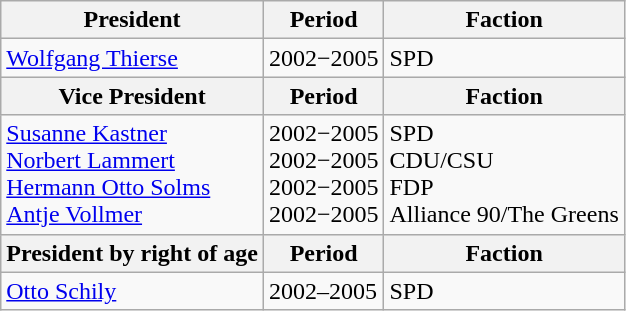<table class="wikitable">
<tr>
<th>President</th>
<th>Period</th>
<th>Faction</th>
</tr>
<tr>
<td><a href='#'>Wolfgang Thierse</a></td>
<td>2002−2005</td>
<td>SPD</td>
</tr>
<tr>
<th>Vice President</th>
<th>Period</th>
<th>Faction</th>
</tr>
<tr>
<td><a href='#'>Susanne Kastner</a><br><a href='#'>Norbert Lammert</a><br><a href='#'>Hermann Otto Solms</a><br><a href='#'>Antje Vollmer</a></td>
<td>2002−2005<br>2002−2005<br>2002−2005<br>2002−2005</td>
<td>SPD<br>CDU/CSU<br>FDP<br>Alliance 90/The Greens</td>
</tr>
<tr>
<th>President by right of age</th>
<th>Period</th>
<th>Faction</th>
</tr>
<tr>
<td><a href='#'>Otto Schily</a></td>
<td>2002–2005</td>
<td>SPD</td>
</tr>
</table>
